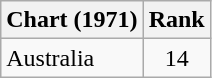<table class="wikitable">
<tr>
<th>Chart (1971)</th>
<th>Rank</th>
</tr>
<tr>
<td>Australia</td>
<td style="text-align:center;">14</td>
</tr>
</table>
